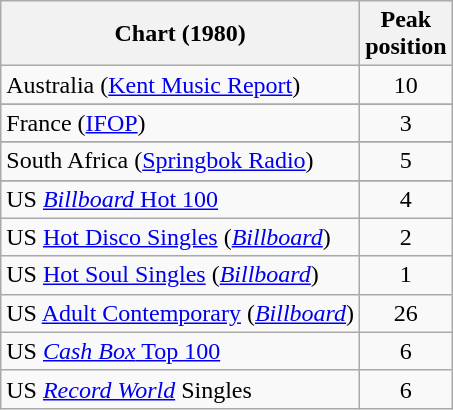<table class="wikitable sortable">
<tr>
<th>Chart (1980)</th>
<th>Peak<br>position</th>
</tr>
<tr>
<td>Australia (<a href='#'>Kent Music Report</a>)</td>
<td align="center">10</td>
</tr>
<tr>
</tr>
<tr>
</tr>
<tr>
<td>France (<a href='#'>IFOP</a>)</td>
<td align="center">3</td>
</tr>
<tr>
</tr>
<tr>
</tr>
<tr>
</tr>
<tr>
</tr>
<tr>
</tr>
<tr>
<td>South Africa (<a href='#'>Springbok Radio</a>)</td>
<td align="center">5</td>
</tr>
<tr>
</tr>
<tr>
</tr>
<tr>
<td>US <a href='#'><em>Billboard</em> Hot 100</a></td>
<td align="center">4</td>
</tr>
<tr>
<td>US <a href='#'>Hot Disco Singles</a> (<em><a href='#'>Billboard</a></em>)</td>
<td align="center">2</td>
</tr>
<tr>
<td>US <a href='#'>Hot Soul Singles</a> (<em><a href='#'>Billboard</a></em>)</td>
<td align="center">1</td>
</tr>
<tr>
<td>US <a href='#'>Adult Contemporary</a> (<em><a href='#'>Billboard</a></em>)</td>
<td align="center">26</td>
</tr>
<tr>
<td>US <a href='#'><em>Cash Box</em> Top 100</a></td>
<td align="center">6</td>
</tr>
<tr>
<td>US <em><a href='#'>Record World</a></em> Singles</td>
<td align="center">6</td>
</tr>
</table>
